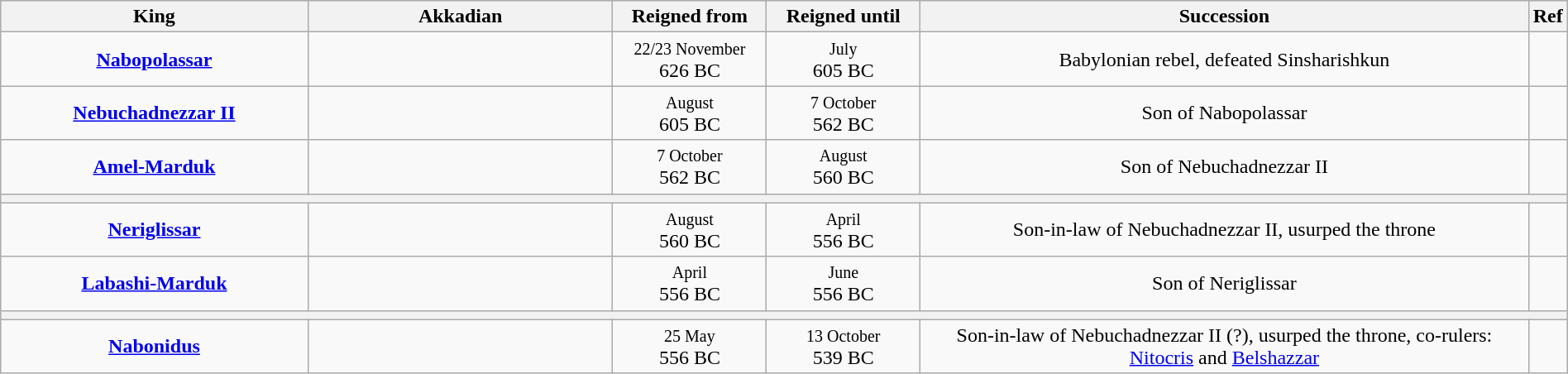<table class="wikitable" style="width:100%; text-align:center;">
<tr>
<th width="20%">King</th>
<th width="20%">Akkadian</th>
<th width="10%">Reigned from</th>
<th width="10%">Reigned until</th>
<th width="40%">Succession</th>
<th width="10%">Ref</th>
</tr>
<tr>
<td><strong><a href='#'>Nabopolassar</a></strong></td>
<td><br><small></small></td>
<td><small>22/23 November</small><br>626 BC</td>
<td><small>July</small><br>605 BC</td>
<td>Babylonian rebel, defeated Sinsharishkun</td>
<td></td>
</tr>
<tr>
<td><strong><a href='#'>Nebuchadnezzar II</a></strong></td>
<td><br><small></small></td>
<td><small>August</small><br>605 BC</td>
<td><small>7 October</small><br>562 BC</td>
<td>Son of Nabopolassar</td>
<td></td>
</tr>
<tr>
<td><strong><a href='#'>Amel-Marduk</a></strong></td>
<td><br><small></small></td>
<td><small>7 October</small><br>562 BC</td>
<td><small>August</small><br>560 BC</td>
<td>Son of Nebuchadnezzar II</td>
<td></td>
</tr>
<tr>
<th colspan="6"></th>
</tr>
<tr>
<td><strong><a href='#'>Neriglissar</a></strong></td>
<td><br><small></small></td>
<td><small>August</small><br>560 BC</td>
<td><small>April</small><br>556 BC</td>
<td>Son-in-law of Nebuchadnezzar II, usurped the throne</td>
<td></td>
</tr>
<tr>
<td><strong><a href='#'>Labashi-Marduk</a></strong></td>
<td><br><small></small></td>
<td><small>April</small><br>556 BC</td>
<td><small>June</small><br>556 BC</td>
<td>Son of Neriglissar</td>
<td></td>
</tr>
<tr>
<th colspan="6"></th>
</tr>
<tr>
<td><strong><a href='#'>Nabonidus</a></strong></td>
<td><br><small></small></td>
<td><small>25 May</small><br>556 BC</td>
<td><small>13 October</small><br>539 BC</td>
<td>Son-in-law of Nebuchadnezzar II (?), usurped the throne, co-rulers: <a href='#'>Nitocris</a> and <a href='#'>Belshazzar</a></td>
<td></td>
</tr>
</table>
